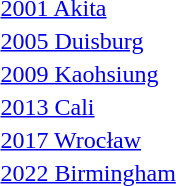<table>
<tr>
<td><a href='#'>2001 Akita</a></td>
<td></td>
<td></td>
<td></td>
<td></td>
</tr>
<tr>
<td><a href='#'>2005 Duisburg</a></td>
<td></td>
<td></td>
<td></td>
<td></td>
</tr>
<tr>
<td><a href='#'>2009 Kaohsiung</a></td>
<td></td>
<td></td>
<td></td>
<td></td>
</tr>
<tr>
<td><a href='#'>2013 Cali</a></td>
<td></td>
<td></td>
<td></td>
<td></td>
</tr>
<tr>
<td><a href='#'>2017 Wrocław</a></td>
<td></td>
<td></td>
<td></td>
<td></td>
</tr>
<tr>
<td><a href='#'>2022 Birmingham</a></td>
<td></td>
<td></td>
<td></td>
<td></td>
</tr>
</table>
